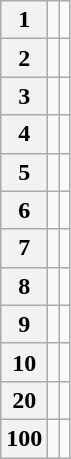<table class="wikitable" style="vertical-align:middle;">
<tr>
<th>1</th>
<td></td>
<td></td>
</tr>
<tr>
<th>2</th>
<td></td>
<td></td>
</tr>
<tr>
<th>3</th>
<td></td>
<td></td>
</tr>
<tr>
<th>4</th>
<td></td>
<td></td>
</tr>
<tr>
<th>5</th>
<td></td>
<td></td>
</tr>
<tr>
<th>6</th>
<td></td>
<td></td>
</tr>
<tr>
<th>7</th>
<td></td>
<td></td>
</tr>
<tr>
<th>8</th>
<td></td>
<td></td>
</tr>
<tr>
<th>9</th>
<td></td>
<td></td>
</tr>
<tr>
<th>10</th>
<td></td>
<td></td>
</tr>
<tr>
<th>20</th>
<td></td>
<td></td>
</tr>
<tr>
<th>100</th>
<td></td>
<td></td>
</tr>
</table>
